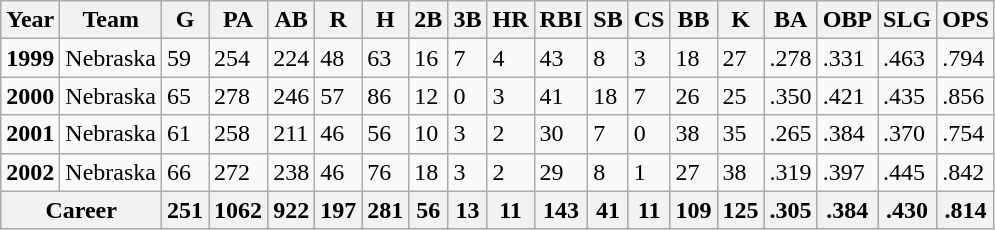<table class=wikitable>
<tr>
<th>Year</th>
<th>Team</th>
<th>G</th>
<th>PA</th>
<th>AB</th>
<th>R</th>
<th>H</th>
<th>2B</th>
<th>3B</th>
<th>HR</th>
<th>RBI</th>
<th>SB</th>
<th>CS</th>
<th>BB</th>
<th>K</th>
<th>BA</th>
<th>OBP</th>
<th>SLG</th>
<th>OPS</th>
</tr>
<tr>
<td><strong>1999</strong></td>
<td>Nebraska</td>
<td>59</td>
<td>254</td>
<td>224</td>
<td>48</td>
<td>63</td>
<td>16</td>
<td>7</td>
<td>4</td>
<td>43</td>
<td>8</td>
<td>3</td>
<td>18</td>
<td>27</td>
<td>.278</td>
<td>.331</td>
<td>.463</td>
<td>.794</td>
</tr>
<tr>
<td><strong>2000</strong></td>
<td>Nebraska</td>
<td>65</td>
<td>278</td>
<td>246</td>
<td>57</td>
<td>86</td>
<td>12</td>
<td>0</td>
<td>3</td>
<td>41</td>
<td>18</td>
<td>7</td>
<td>26</td>
<td>25</td>
<td>.350</td>
<td>.421</td>
<td>.435</td>
<td>.856</td>
</tr>
<tr>
<td><strong>2001</strong></td>
<td>Nebraska</td>
<td>61</td>
<td>258</td>
<td>211</td>
<td>46</td>
<td>56</td>
<td>10</td>
<td>3</td>
<td>2</td>
<td>30</td>
<td>7</td>
<td>0</td>
<td>38</td>
<td>35</td>
<td>.265</td>
<td>.384</td>
<td>.370</td>
<td>.754</td>
</tr>
<tr>
<td><strong>2002</strong></td>
<td>Nebraska</td>
<td>66</td>
<td>272</td>
<td>238</td>
<td>46</td>
<td>76</td>
<td>18</td>
<td>3</td>
<td>2</td>
<td>29</td>
<td>8</td>
<td>1</td>
<td>27</td>
<td>38</td>
<td>.319</td>
<td>.397</td>
<td>.445</td>
<td>.842</td>
</tr>
<tr>
<th colspan=2>Career</th>
<th>251</th>
<th>1062</th>
<th>922</th>
<th>197</th>
<th>281</th>
<th>56</th>
<th>13</th>
<th>11</th>
<th>143</th>
<th>41</th>
<th>11</th>
<th>109</th>
<th>125</th>
<th>.305</th>
<th>.384</th>
<th>.430</th>
<th>.814</th>
</tr>
</table>
